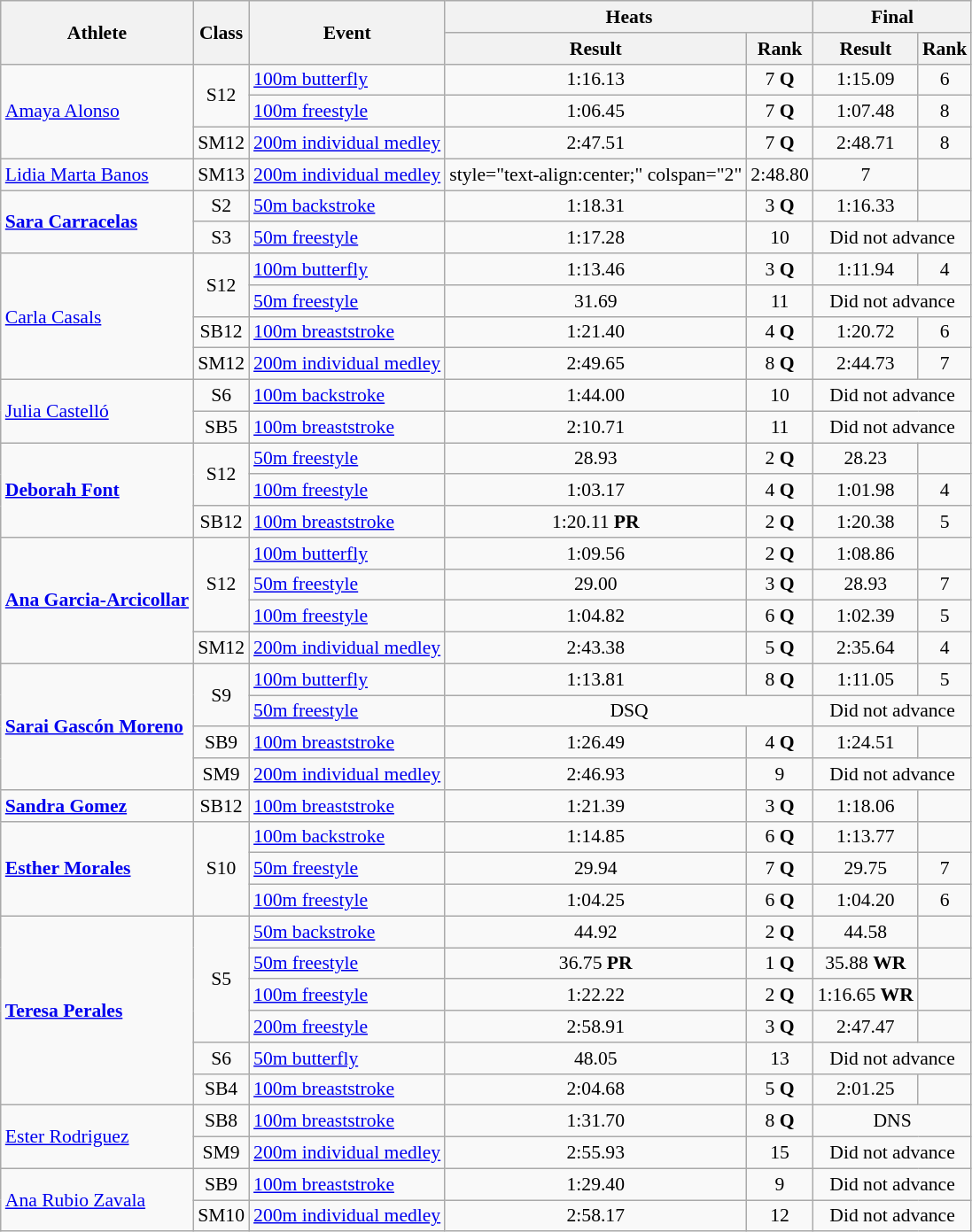<table class=wikitable style="font-size:90%">
<tr>
<th rowspan="2">Athlete</th>
<th rowspan="2">Class</th>
<th rowspan="2">Event</th>
<th colspan="2">Heats</th>
<th colspan="2">Final</th>
</tr>
<tr>
<th>Result</th>
<th>Rank</th>
<th>Result</th>
<th>Rank</th>
</tr>
<tr>
<td rowspan="3"><a href='#'>Amaya Alonso</a></td>
<td rowspan="2" style="text-align:center;">S12</td>
<td><a href='#'>100m butterfly</a></td>
<td style="text-align:center;">1:16.13</td>
<td style="text-align:center;">7 <strong>Q</strong></td>
<td style="text-align:center;">1:15.09</td>
<td style="text-align:center;">6</td>
</tr>
<tr>
<td><a href='#'>100m freestyle</a></td>
<td style="text-align:center;">1:06.45</td>
<td style="text-align:center;">7 <strong>Q</strong></td>
<td style="text-align:center;">1:07.48</td>
<td style="text-align:center;">8</td>
</tr>
<tr>
<td style="text-align:center;">SM12</td>
<td><a href='#'>200m individual medley</a></td>
<td style="text-align:center;">2:47.51</td>
<td style="text-align:center;">7 <strong>Q</strong></td>
<td style="text-align:center;">2:48.71</td>
<td style="text-align:center;">8</td>
</tr>
<tr>
<td><a href='#'>Lidia Marta Banos</a></td>
<td style="text-align:center;">SM13</td>
<td><a href='#'>200m individual medley</a></td>
<td>style="text-align:center;" colspan="2" </td>
<td style="text-align:center;">2:48.80</td>
<td style="text-align:center;">7</td>
</tr>
<tr>
<td rowspan="2"><strong><a href='#'>Sara Carracelas</a></strong></td>
<td style="text-align:center;">S2</td>
<td><a href='#'>50m backstroke</a></td>
<td style="text-align:center;">1:18.31</td>
<td style="text-align:center;">3 <strong>Q</strong></td>
<td style="text-align:center;">1:16.33</td>
<td style="text-align:center;"></td>
</tr>
<tr>
<td style="text-align:center;">S3</td>
<td><a href='#'>50m freestyle</a></td>
<td style="text-align:center;">1:17.28</td>
<td style="text-align:center;">10</td>
<td style="text-align:center;" colspan="2">Did not advance</td>
</tr>
<tr>
<td rowspan="4"><a href='#'>Carla Casals</a></td>
<td rowspan="2" style="text-align:center;">S12</td>
<td><a href='#'>100m butterfly</a></td>
<td style="text-align:center;">1:13.46</td>
<td style="text-align:center;">3 <strong>Q</strong></td>
<td style="text-align:center;">1:11.94</td>
<td style="text-align:center;">4</td>
</tr>
<tr>
<td><a href='#'>50m freestyle</a></td>
<td style="text-align:center;">31.69</td>
<td style="text-align:center;">11</td>
<td style="text-align:center;" colspan="2">Did not advance</td>
</tr>
<tr>
<td style="text-align:center;">SB12</td>
<td><a href='#'>100m breaststroke</a></td>
<td style="text-align:center;">1:21.40</td>
<td style="text-align:center;">4 <strong>Q</strong></td>
<td style="text-align:center;">1:20.72</td>
<td style="text-align:center;">6</td>
</tr>
<tr>
<td style="text-align:center;">SM12</td>
<td><a href='#'>200m individual medley</a></td>
<td style="text-align:center;">2:49.65</td>
<td style="text-align:center;">8 <strong>Q</strong></td>
<td style="text-align:center;">2:44.73</td>
<td style="text-align:center;">7</td>
</tr>
<tr>
<td rowspan="2"><a href='#'>Julia Castelló</a></td>
<td style="text-align:center;">S6</td>
<td><a href='#'>100m backstroke</a></td>
<td style="text-align:center;">1:44.00</td>
<td style="text-align:center;">10</td>
<td style="text-align:center;" colspan="2">Did not advance</td>
</tr>
<tr>
<td style="text-align:center;">SB5</td>
<td><a href='#'>100m breaststroke</a></td>
<td style="text-align:center;">2:10.71</td>
<td style="text-align:center;">11</td>
<td style="text-align:center;" colspan="2">Did not advance</td>
</tr>
<tr>
<td rowspan="3"><strong><a href='#'>Deborah Font</a></strong></td>
<td rowspan="2" style="text-align:center;">S12</td>
<td><a href='#'>50m freestyle</a></td>
<td style="text-align:center;">28.93</td>
<td style="text-align:center;">2 <strong>Q</strong></td>
<td style="text-align:center;">28.23</td>
<td style="text-align:center;"></td>
</tr>
<tr>
<td><a href='#'>100m freestyle</a></td>
<td style="text-align:center;">1:03.17</td>
<td style="text-align:center;">4 <strong>Q</strong></td>
<td style="text-align:center;">1:01.98</td>
<td style="text-align:center;">4</td>
</tr>
<tr>
<td style="text-align:center;">SB12</td>
<td><a href='#'>100m breaststroke</a></td>
<td style="text-align:center;">1:20.11 <strong>PR</strong></td>
<td style="text-align:center;">2 <strong>Q</strong></td>
<td style="text-align:center;">1:20.38</td>
<td style="text-align:center;">5</td>
</tr>
<tr>
<td rowspan="4"><strong><a href='#'>Ana Garcia-Arcicollar</a></strong></td>
<td rowspan="3" style="text-align:center;">S12</td>
<td><a href='#'>100m butterfly</a></td>
<td style="text-align:center;">1:09.56</td>
<td style="text-align:center;">2 <strong>Q</strong></td>
<td style="text-align:center;">1:08.86</td>
<td style="text-align:center;"></td>
</tr>
<tr>
<td><a href='#'>50m freestyle</a></td>
<td style="text-align:center;">29.00</td>
<td style="text-align:center;">3 <strong>Q</strong></td>
<td style="text-align:center;">28.93</td>
<td style="text-align:center;">7</td>
</tr>
<tr>
<td><a href='#'>100m freestyle</a></td>
<td style="text-align:center;">1:04.82</td>
<td style="text-align:center;">6 <strong>Q</strong></td>
<td style="text-align:center;">1:02.39</td>
<td style="text-align:center;">5</td>
</tr>
<tr>
<td style="text-align:center;">SM12</td>
<td><a href='#'>200m individual medley</a></td>
<td style="text-align:center;">2:43.38</td>
<td style="text-align:center;">5 <strong>Q</strong></td>
<td style="text-align:center;">2:35.64</td>
<td style="text-align:center;">4</td>
</tr>
<tr>
<td rowspan="4"><strong><a href='#'>Sarai Gascón Moreno</a></strong></td>
<td rowspan="2" style="text-align:center;">S9</td>
<td><a href='#'>100m butterfly</a></td>
<td style="text-align:center;">1:13.81</td>
<td style="text-align:center;">8 <strong>Q</strong></td>
<td style="text-align:center;">1:11.05</td>
<td style="text-align:center;">5</td>
</tr>
<tr>
<td><a href='#'>50m freestyle</a></td>
<td style="text-align:center;" colspan="2">DSQ</td>
<td style="text-align:center;" colspan="2">Did not advance</td>
</tr>
<tr>
<td style="text-align:center;">SB9</td>
<td><a href='#'>100m breaststroke</a></td>
<td style="text-align:center;">1:26.49</td>
<td style="text-align:center;">4 <strong>Q</strong></td>
<td style="text-align:center;">1:24.51</td>
<td style="text-align:center;"></td>
</tr>
<tr>
<td style="text-align:center;">SM9</td>
<td><a href='#'>200m individual medley</a></td>
<td style="text-align:center;">2:46.93</td>
<td style="text-align:center;">9</td>
<td style="text-align:center;" colspan="2">Did not advance</td>
</tr>
<tr>
<td><strong><a href='#'>Sandra Gomez</a></strong></td>
<td style="text-align:center;">SB12</td>
<td><a href='#'>100m breaststroke</a></td>
<td style="text-align:center;">1:21.39</td>
<td style="text-align:center;">3 <strong>Q</strong></td>
<td style="text-align:center;">1:18.06</td>
<td style="text-align:center;"></td>
</tr>
<tr>
<td rowspan="3"><strong><a href='#'>Esther Morales</a></strong></td>
<td rowspan="3" style="text-align:center;">S10</td>
<td><a href='#'>100m backstroke</a></td>
<td style="text-align:center;">1:14.85</td>
<td style="text-align:center;">6 <strong>Q</strong></td>
<td style="text-align:center;">1:13.77</td>
<td style="text-align:center;"></td>
</tr>
<tr>
<td><a href='#'>50m freestyle</a></td>
<td style="text-align:center;">29.94</td>
<td style="text-align:center;">7 <strong>Q</strong></td>
<td style="text-align:center;">29.75</td>
<td style="text-align:center;">7</td>
</tr>
<tr>
<td><a href='#'>100m freestyle</a></td>
<td style="text-align:center;">1:04.25</td>
<td style="text-align:center;">6 <strong>Q</strong></td>
<td style="text-align:center;">1:04.20</td>
<td style="text-align:center;">6</td>
</tr>
<tr>
<td rowspan="6"><strong><a href='#'>Teresa Perales</a></strong></td>
<td rowspan="4" style="text-align:center;">S5</td>
<td><a href='#'>50m backstroke</a></td>
<td style="text-align:center;">44.92</td>
<td style="text-align:center;">2 <strong>Q</strong></td>
<td style="text-align:center;">44.58</td>
<td style="text-align:center;"></td>
</tr>
<tr>
<td><a href='#'>50m freestyle</a></td>
<td style="text-align:center;">36.75 <strong>PR</strong></td>
<td style="text-align:center;">1 <strong>Q</strong></td>
<td style="text-align:center;">35.88 <strong>WR</strong></td>
<td style="text-align:center;"></td>
</tr>
<tr>
<td><a href='#'>100m freestyle</a></td>
<td style="text-align:center;">1:22.22</td>
<td style="text-align:center;">2 <strong>Q</strong></td>
<td style="text-align:center;">1:16.65 <strong>WR</strong></td>
<td style="text-align:center;"></td>
</tr>
<tr>
<td><a href='#'>200m freestyle</a></td>
<td style="text-align:center;">2:58.91</td>
<td style="text-align:center;">3 <strong>Q</strong></td>
<td style="text-align:center;">2:47.47</td>
<td style="text-align:center;"></td>
</tr>
<tr>
<td style="text-align:center;">S6</td>
<td><a href='#'>50m butterfly</a></td>
<td style="text-align:center;">48.05</td>
<td style="text-align:center;">13</td>
<td style="text-align:center;" colspan="2">Did not advance</td>
</tr>
<tr>
<td style="text-align:center;">SB4</td>
<td><a href='#'>100m breaststroke</a></td>
<td style="text-align:center;">2:04.68</td>
<td style="text-align:center;">5 <strong>Q</strong></td>
<td style="text-align:center;">2:01.25</td>
<td style="text-align:center;"></td>
</tr>
<tr>
<td rowspan="2"><a href='#'>Ester Rodriguez</a></td>
<td style="text-align:center;">SB8</td>
<td><a href='#'>100m breaststroke</a></td>
<td style="text-align:center;">1:31.70</td>
<td style="text-align:center;">8 <strong>Q</strong></td>
<td style="text-align:center;" colspan="2">DNS</td>
</tr>
<tr>
<td style="text-align:center;">SM9</td>
<td><a href='#'>200m individual medley</a></td>
<td style="text-align:center;">2:55.93</td>
<td style="text-align:center;">15</td>
<td style="text-align:center;" colspan="2">Did not advance</td>
</tr>
<tr>
<td rowspan="2"><a href='#'>Ana Rubio Zavala</a></td>
<td style="text-align:center;">SB9</td>
<td><a href='#'>100m breaststroke</a></td>
<td style="text-align:center;">1:29.40</td>
<td style="text-align:center;">9</td>
<td style="text-align:center;" colspan="2">Did not advance</td>
</tr>
<tr>
<td style="text-align:center;">SM10</td>
<td><a href='#'>200m individual medley</a></td>
<td style="text-align:center;">2:58.17</td>
<td style="text-align:center;">12</td>
<td style="text-align:center;" colspan="2">Did not advance</td>
</tr>
</table>
